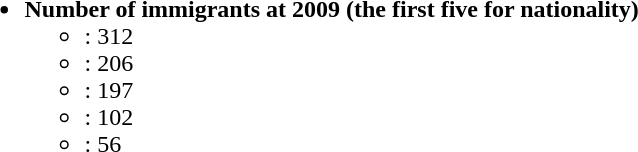<table border="0">
<tr>
<td valign="top"><br><ul><li><strong>Number of immigrants at 2009 (the first five for nationality)</strong><ul><li>: 312</li><li>: 206</li><li>: 197</li><li>: 102</li><li>: 56</li></ul></li></ul></td>
</tr>
</table>
